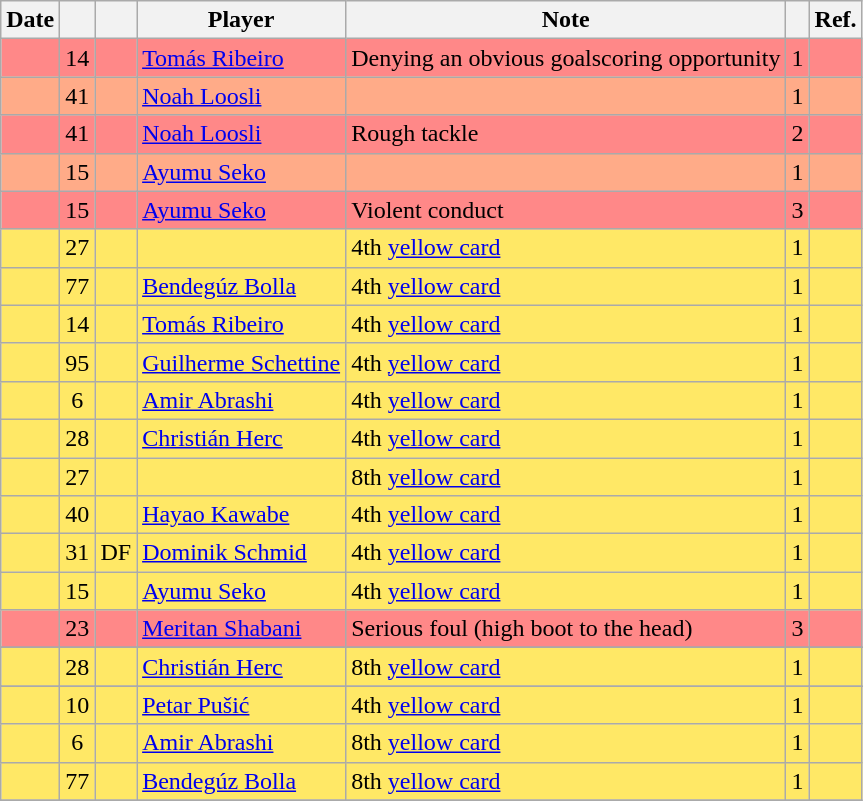<table class="wikitable plainrowheaders sortable">
<tr>
<th scope=col>Date</th>
<th></th>
<th></th>
<th scope=col>Player</th>
<th>Note</th>
<th scope=col></th>
<th scope=col>Ref.</th>
</tr>
<tr style="background:#FF8888";>
<td></td>
<td style="text-align:center">14</td>
<td style="text-align:center"></td>
<td> <a href='#'>Tomás Ribeiro</a></td>
<td>Denying an obvious goalscoring opportunity</td>
<td>1</td>
<td></td>
</tr>
<tr style="background:#FFAB88";>
<td></td>
<td style="text-align:center">41</td>
<td style="text-align:center"></td>
<td> <a href='#'>Noah Loosli</a></td>
<td></td>
<td>1</td>
<td></td>
</tr>
<tr style="background:#FF8888";>
<td></td>
<td style="text-align:center">41</td>
<td style="text-align:center"></td>
<td> <a href='#'>Noah Loosli</a></td>
<td>Rough tackle</td>
<td>2</td>
<td></td>
</tr>
<tr style="background:#FFAB88";>
<td></td>
<td style="text-align:center">15</td>
<td style="text-align:center"></td>
<td> <a href='#'>Ayumu Seko</a></td>
<td></td>
<td>1</td>
<td></td>
</tr>
<tr style="background:#FF8888";>
<td></td>
<td style="text-align:center">15</td>
<td style="text-align:center"></td>
<td> <a href='#'>Ayumu Seko</a></td>
<td>Violent conduct</td>
<td>3</td>
<td></td>
</tr>
<tr style="background:#FFE866";>
<td></td>
<td style="text-align:center">27</td>
<td style="text-align:center"></td>
<td></td>
<td>4th <a href='#'>yellow card</a></td>
<td>1</td>
<td></td>
</tr>
<tr style="background:#FFE866";>
<td></td>
<td style="text-align:center">77</td>
<td style="text-align:center"></td>
<td> <a href='#'>Bendegúz Bolla</a></td>
<td>4th <a href='#'>yellow card</a></td>
<td>1</td>
<td></td>
</tr>
<tr style="background:#FFE866";>
<td></td>
<td style="text-align:center">14</td>
<td style="text-align:center"></td>
<td> <a href='#'>Tomás Ribeiro</a></td>
<td>4th <a href='#'>yellow card</a></td>
<td>1</td>
<td></td>
</tr>
<tr style="background:#FFE866";>
<td></td>
<td style="text-align:center">95</td>
<td style="text-align:center"></td>
<td> <a href='#'>Guilherme Schettine</a></td>
<td>4th <a href='#'>yellow card</a></td>
<td>1</td>
<td></td>
</tr>
<tr style="background:#FFE866";>
<td></td>
<td style="text-align:center">6</td>
<td style="text-align:center"></td>
<td> <a href='#'>Amir Abrashi</a></td>
<td>4th <a href='#'>yellow card</a></td>
<td>1</td>
<td></td>
</tr>
<tr style="background:#FFE866";>
<td></td>
<td style="text-align:center">28</td>
<td style="text-align:center"></td>
<td> <a href='#'>Christián Herc</a></td>
<td>4th <a href='#'>yellow card</a></td>
<td>1</td>
<td></td>
</tr>
<tr style="background:#FFE866";>
<td></td>
<td style="text-align:center">27</td>
<td style="text-align:center"></td>
<td></td>
<td>8th <a href='#'>yellow card</a></td>
<td>1</td>
<td></td>
</tr>
<tr style="background:#FFE866";>
<td></td>
<td style="text-align:center">40</td>
<td style="text-align:center"></td>
<td> <a href='#'>Hayao Kawabe</a></td>
<td>4th <a href='#'>yellow card</a></td>
<td>1</td>
<td></td>
</tr>
<tr style="background:#FFE866";>
<td></td>
<td style="text-align:center">31</td>
<td style="text-align:center">DF</td>
<td> <a href='#'>Dominik Schmid</a></td>
<td>4th <a href='#'>yellow card</a></td>
<td>1</td>
<td></td>
</tr>
<tr style="background:#FFE866";>
<td></td>
<td style="text-align:center">15</td>
<td style="text-align:center"></td>
<td> <a href='#'>Ayumu Seko</a></td>
<td>4th <a href='#'>yellow card</a></td>
<td>1</td>
<td></td>
</tr>
<tr style="background:#FF8888";>
<td></td>
<td style="text-align:center">23</td>
<td style="text-align:center"></td>
<td> <a href='#'>Meritan Shabani</a></td>
<td>Serious foul (high boot to the head)</td>
<td>3</td>
<td></td>
</tr>
<tr>
</tr>
<tr style="background:#FFE866";>
<td></td>
<td style="text-align:center">28</td>
<td style="text-align:center"></td>
<td> <a href='#'>Christián Herc</a></td>
<td>8th <a href='#'>yellow card</a></td>
<td>1</td>
<td></td>
</tr>
<tr>
</tr>
<tr style="background:#FFE866";>
<td></td>
<td style="text-align:center">10</td>
<td style="text-align:center"></td>
<td> <a href='#'>Petar Pušić</a></td>
<td>4th <a href='#'>yellow card</a></td>
<td>1</td>
<td></td>
</tr>
<tr style="background:#FFE866";>
<td></td>
<td style="text-align:center">6</td>
<td style="text-align:center"></td>
<td> <a href='#'>Amir Abrashi</a></td>
<td>8th <a href='#'>yellow card</a></td>
<td>1</td>
<td></td>
</tr>
<tr style="background:#FFE866";>
<td></td>
<td style="text-align:center">77</td>
<td style="text-align:center"></td>
<td> <a href='#'>Bendegúz Bolla</a></td>
<td>8th <a href='#'>yellow card</a></td>
<td>1</td>
<td></td>
</tr>
<tr>
</tr>
</table>
